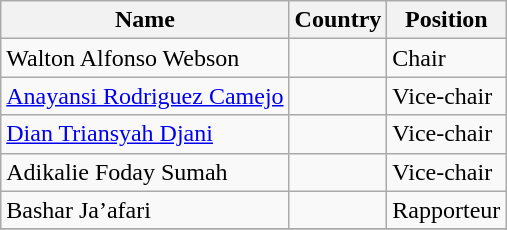<table class="wikitable">
<tr>
<th>Name</th>
<th>Country</th>
<th>Position</th>
</tr>
<tr>
<td>Walton Alfonso Webson</td>
<td></td>
<td>Chair</td>
</tr>
<tr>
<td><a href='#'>Anayansi Rodriguez Camejo</a></td>
<td></td>
<td>Vice-chair</td>
</tr>
<tr>
<td><a href='#'>Dian Triansyah Djani</a></td>
<td></td>
<td>Vice-chair</td>
</tr>
<tr>
<td>Adikalie Foday Sumah</td>
<td></td>
<td>Vice-chair</td>
</tr>
<tr>
<td>Bashar Ja’afari</td>
<td></td>
<td>Rapporteur</td>
</tr>
<tr>
</tr>
</table>
